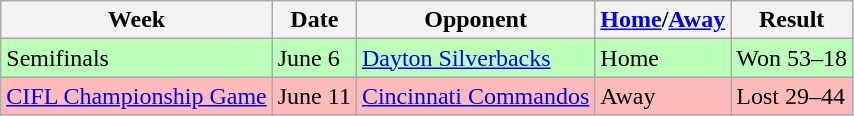<table class="wikitable">
<tr>
<th>Week</th>
<th>Date</th>
<th>Opponent</th>
<th><a href='#'>Home</a>/<a href='#'>Away</a></th>
<th>Result</th>
</tr>
<tr bgcolor="#bbffbb">
<td>Semifinals</td>
<td>June 6</td>
<td><a href='#'>Dayton Silverbacks</a></td>
<td>Home</td>
<td>Won 53–18</td>
</tr>
<tr bgcolor="#ffbbbb">
<td><a href='#'>CIFL Championship Game</a></td>
<td>June 11</td>
<td><a href='#'>Cincinnati Commandos</a></td>
<td>Away</td>
<td>Lost 29–44</td>
</tr>
</table>
